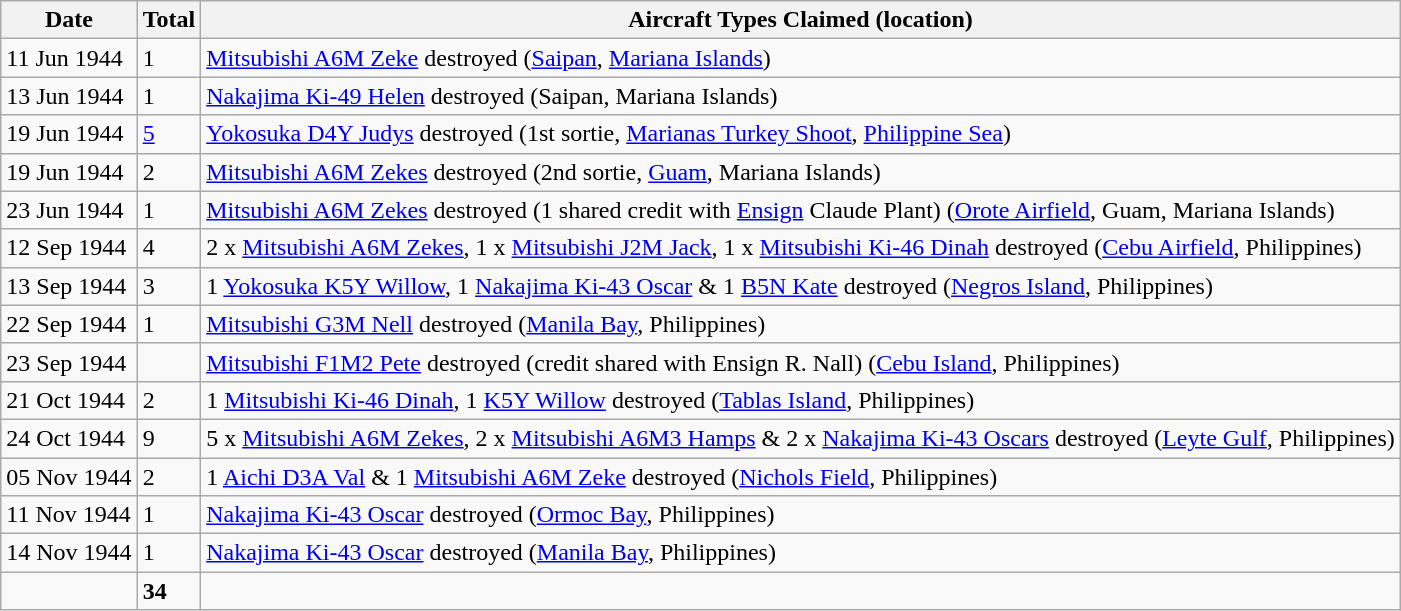<table class="wikitable">
<tr>
<th>Date</th>
<th>Total</th>
<th>Aircraft Types Claimed (location)</th>
</tr>
<tr>
<td>11 Jun 1944</td>
<td>1</td>
<td><a href='#'>Mitsubishi A6M Zeke</a> destroyed (<a href='#'>Saipan</a>, <a href='#'>Mariana Islands</a>)</td>
</tr>
<tr>
<td>13 Jun 1944</td>
<td>1</td>
<td><a href='#'>Nakajima Ki-49 Helen</a> destroyed (Saipan, Mariana Islands)</td>
</tr>
<tr>
<td>19 Jun 1944</td>
<td><a href='#'>5</a></td>
<td><a href='#'>Yokosuka D4Y Judys</a> destroyed (1st sortie, <a href='#'>Marianas Turkey Shoot</a>, <a href='#'>Philippine Sea</a>)</td>
</tr>
<tr>
<td>19 Jun 1944</td>
<td>2</td>
<td><a href='#'>Mitsubishi A6M Zekes</a> destroyed (2nd sortie, <a href='#'>Guam</a>, Mariana Islands)</td>
</tr>
<tr>
<td>23 Jun 1944</td>
<td>1</td>
<td><a href='#'>Mitsubishi A6M Zekes</a> destroyed (1 shared credit with <a href='#'>Ensign</a> Claude Plant) (<a href='#'>Orote Airfield</a>, Guam, Mariana Islands)</td>
</tr>
<tr>
<td>12 Sep 1944</td>
<td>4</td>
<td>2 x <a href='#'>Mitsubishi A6M Zekes</a>, 1 x <a href='#'>Mitsubishi J2M Jack</a>, 1 x <a href='#'>Mitsubishi Ki-46 Dinah</a> destroyed (<a href='#'>Cebu Airfield</a>, Philippines)</td>
</tr>
<tr>
<td>13 Sep 1944</td>
<td>3</td>
<td>1 <a href='#'>Yokosuka K5Y Willow</a>, 1 <a href='#'>Nakajima Ki-43 Oscar</a> & 1 <a href='#'>B5N Kate</a> destroyed (<a href='#'>Negros Island</a>, Philippines)</td>
</tr>
<tr>
<td>22 Sep 1944</td>
<td>1</td>
<td><a href='#'>Mitsubishi G3M Nell</a> destroyed (<a href='#'>Manila Bay</a>, Philippines)</td>
</tr>
<tr>
<td>23 Sep 1944</td>
<td></td>
<td><a href='#'>Mitsubishi F1M2 Pete</a> destroyed (credit shared with Ensign R. Nall) (<a href='#'>Cebu Island</a>, Philippines)</td>
</tr>
<tr>
<td>21 Oct 1944</td>
<td>2</td>
<td>1 <a href='#'>Mitsubishi Ki-46 Dinah</a>, 1 <a href='#'>K5Y Willow</a> destroyed (<a href='#'>Tablas Island</a>, Philippines)</td>
</tr>
<tr>
<td>24 Oct 1944</td>
<td>9</td>
<td>5 x <a href='#'>Mitsubishi A6M Zekes</a>, 2 x <a href='#'>Mitsubishi A6M3 Hamps</a> & 2 x <a href='#'>Nakajima Ki-43 Oscars</a> destroyed (<a href='#'>Leyte Gulf</a>, Philippines)</td>
</tr>
<tr>
<td>05 Nov 1944</td>
<td>2</td>
<td>1 <a href='#'>Aichi D3A Val</a> & 1 <a href='#'>Mitsubishi A6M Zeke</a> destroyed (<a href='#'>Nichols Field</a>, Philippines)</td>
</tr>
<tr>
<td>11 Nov 1944</td>
<td>1</td>
<td><a href='#'>Nakajima Ki-43 Oscar</a> destroyed (<a href='#'>Ormoc Bay</a>, Philippines)</td>
</tr>
<tr>
<td>14 Nov 1944</td>
<td>1</td>
<td><a href='#'>Nakajima Ki-43 Oscar</a> destroyed (<a href='#'>Manila Bay</a>, Philippines)</td>
</tr>
<tr |->
<td></td>
<td><strong>34</strong></td>
<td></td>
</tr>
</table>
